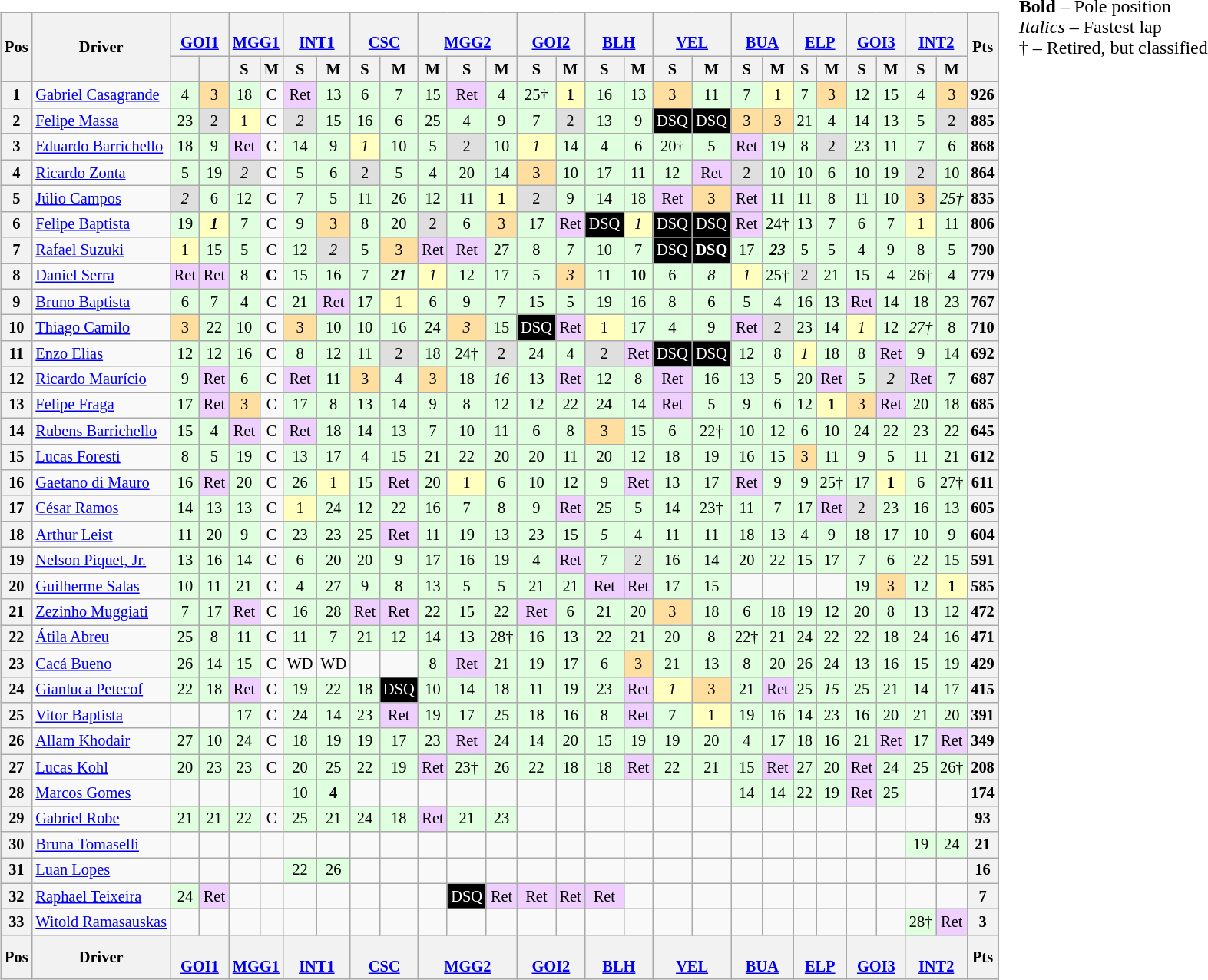<table>
<tr>
<td valign="top"><br><table class="wikitable" style="font-size: 85%; text-align: center;">
<tr valign="top">
<th rowspan=2 valign="middle">Pos</th>
<th rowspan=2 valign="middle">Driver</th>
<th colspan="2"><br><a href='#'>GOI1</a></th>
<th colspan="2"><br><a href='#'>MGG1</a></th>
<th colspan="2"><br><a href='#'>INT1</a></th>
<th colspan="2"><br><a href='#'>CSC</a></th>
<th colspan="3"><br><a href='#'>MGG2</a></th>
<th colspan="2"><br><a href='#'>GOI2</a></th>
<th colspan="2"><br><a href='#'>BLH</a></th>
<th colspan="2"><br><a href='#'>VEL</a></th>
<th colspan="2"><br><a href='#'>BUA</a></th>
<th colspan="2"><br><a href='#'>ELP</a></th>
<th colspan="2"><br><a href='#'>GOI3</a></th>
<th colspan="2"><br><a href='#'>INT2</a></th>
<th rowspan=2 valign="middle">Pts</th>
</tr>
<tr>
<th></th>
<th></th>
<th>S</th>
<th>M</th>
<th>S</th>
<th>M</th>
<th>S</th>
<th>M</th>
<th>M</th>
<th>S</th>
<th>M</th>
<th>S</th>
<th>M</th>
<th>S</th>
<th>M</th>
<th>S</th>
<th>M</th>
<th>S</th>
<th>M</th>
<th>S</th>
<th>M</th>
<th>S</th>
<th>M</th>
<th>S</th>
<th>M</th>
</tr>
<tr>
<th>1</th>
<td align="left" nowrap=""><a href='#'>Gabriel Casagrande</a></td>
<td style="background:#dfffdf;">4</td>
<td style="background:#ffdf9f;">3</td>
<td style="background:#dfffdf;">18</td>
<td>C</td>
<td style="background:#efcfff;">Ret</td>
<td style="background:#dfffdf;">13</td>
<td style="background:#dfffdf;">6</td>
<td style="background:#dfffdf;">7</td>
<td style="background:#dfffdf;">15</td>
<td style="background:#efcfff;">Ret</td>
<td style="background:#dfffdf;">4</td>
<td style="background:#dfffdf;">25<span>†</span></td>
<td style="background:#ffffbf;"><strong>1</strong></td>
<td style="background:#dfffdf;">16</td>
<td style="background:#dfffdf;">13</td>
<td style="background:#ffdf9f;">3</td>
<td style="background:#dfffdf;">11</td>
<td style="background:#dfffdf;">7</td>
<td style="background:#ffffbf;">1</td>
<td style="background:#dfffdf;">7</td>
<td style="background:#ffdf9f;">3</td>
<td style="background:#dfffdf;">12</td>
<td style="background:#dfffdf;">15</td>
<td style="background:#dfffdf;">4</td>
<td style="background:#ffdf9f;">3</td>
<th>926</th>
</tr>
<tr>
<th>2</th>
<td align="left"><a href='#'>Felipe Massa</a></td>
<td style="background:#dfffdf;">23</td>
<td style="background:#dfdfdf;">2</td>
<td style="background:#ffffbf;">1</td>
<td>C</td>
<td style="background:#dfdfdf;"><em>2</em></td>
<td style="background:#dfffdf;">15</td>
<td style="background:#dfffdf;">16</td>
<td style="background:#dfffdf;">6</td>
<td style="background:#dfffdf;">25</td>
<td style="background:#dfffdf;">4</td>
<td style="background:#dfffdf;">9</td>
<td style="background:#dfffdf;">7</td>
<td style="background:#dfdfdf;">2</td>
<td style="background:#dfffdf;">13</td>
<td style="background:#dfffdf;">9</td>
<td style="background:#000000; color:white;">DSQ</td>
<td style="background:#000000; color:white;">DSQ</td>
<td style="background:#ffdf9f;">3</td>
<td style="background:#ffdf9f;">3</td>
<td style="background:#dfffdf;">21</td>
<td style="background:#dfffdf;">4</td>
<td style="background:#dfffdf;">14</td>
<td style="background:#dfffdf;">13</td>
<td style="background:#dfffdf;">5</td>
<td style="background:#dfdfdf;">2</td>
<th>885</th>
</tr>
<tr>
<th>3</th>
<td align="left" nowrap=""><a href='#'>Eduardo Barrichello</a></td>
<td style="background:#dfffdf;">18</td>
<td style="background:#dfffdf;">9</td>
<td style="background:#efcfff;">Ret</td>
<td>C</td>
<td style="background:#dfffdf;">14</td>
<td style="background:#dfffdf;">9</td>
<td style="background:#ffffbf;"><em>1</em></td>
<td style="background:#dfffdf;">10</td>
<td style="background:#dfffdf;">5</td>
<td style="background:#dfdfdf;">2</td>
<td style="background:#dfffdf;">10</td>
<td style="background:#ffffbf;"><em>1</em></td>
<td style="background:#dfffdf;">14</td>
<td style="background:#dfffdf;">4</td>
<td style="background:#dfffdf;">6</td>
<td style="background:#dfffdf;">20<span>†</span></td>
<td style="background:#dfffdf;">5</td>
<td style="background:#efcfff;">Ret</td>
<td style="background:#dfffdf;">19</td>
<td style="background:#dfffdf;">8</td>
<td style="background:#dfdfdf;">2</td>
<td style="background:#dfffdf;">23</td>
<td style="background:#dfffdf;">11</td>
<td style="background:#dfffdf;">7</td>
<td style="background:#dfffdf;">6</td>
<th>868</th>
</tr>
<tr>
<th>4</th>
<td align="left"><a href='#'>Ricardo Zonta</a></td>
<td style="background:#dfffdf;">5</td>
<td style="background:#dfffdf;">19</td>
<td style="background:#dfdfdf;"><em>2</em></td>
<td>C</td>
<td style="background:#dfffdf;">5</td>
<td style="background:#dfffdf;">6</td>
<td style="background:#dfdfdf;">2</td>
<td style="background:#dfffdf;">5</td>
<td style="background:#dfffdf;">4</td>
<td style="background:#dfffdf;">20</td>
<td style="background:#dfffdf;">14</td>
<td style="background:#ffdf9f;">3</td>
<td style="background:#dfffdf;">10</td>
<td style="background:#dfffdf;">17</td>
<td style="background:#dfffdf;">11</td>
<td style="background:#dfffdf;">12</td>
<td style="background:#efcfff;">Ret</td>
<td style="background:#dfdfdf;">2</td>
<td style="background:#dfffdf;">10</td>
<td style="background:#dfffdf;">10</td>
<td style="background:#dfffdf;">6</td>
<td style="background:#dfffdf;">10</td>
<td style="background:#dfffdf;">19</td>
<td style="background:#dfdfdf;">2</td>
<td style="background:#dfffdf;">10</td>
<th>864</th>
</tr>
<tr>
<th>5</th>
<td align="left"><a href='#'>Júlio Campos</a></td>
<td style="background:#dfdfdf;"><em>2</em></td>
<td style="background:#dfffdf;">6</td>
<td style="background:#dfffdf;">12</td>
<td>C</td>
<td style="background:#dfffdf;">7</td>
<td style="background:#dfffdf;">5</td>
<td style="background:#dfffdf;">11</td>
<td style="background:#dfffdf;">26</td>
<td style="background:#dfffdf;">12</td>
<td style="background:#dfffdf;">11</td>
<td style="background:#ffffbf;"><strong>1</strong></td>
<td style="background:#dfdfdf;">2</td>
<td style="background:#dfffdf;">9</td>
<td style="background:#dfffdf;">14</td>
<td style="background:#dfffdf;">18</td>
<td style="background:#efcfff;">Ret</td>
<td style="background:#ffdf9f;">3</td>
<td style="background:#efcfff;">Ret</td>
<td style="background:#dfffdf;">11</td>
<td style="background:#dfffdf;">11</td>
<td style="background:#dfffdf;">8</td>
<td style="background:#dfffdf;">11</td>
<td style="background:#dfffdf;">10</td>
<td style="background:#ffdf9f;">3</td>
<td style="background:#dfffdf;"><em>25<span>†</span></em></td>
<th>835</th>
</tr>
<tr>
<th>6</th>
<td align="left"><a href='#'>Felipe Baptista</a></td>
<td style="background:#dfffdf;">19</td>
<td style="background:#ffffbf;"><strong><em>1</em></strong></td>
<td style="background:#dfffdf;">7</td>
<td>C</td>
<td style="background:#dfffdf;">9</td>
<td style="background:#ffdf9f;">3</td>
<td style="background:#dfffdf;">8</td>
<td style="background:#dfffdf;">20</td>
<td style="background:#dfdfdf;">2</td>
<td style="background:#dfffdf;">6</td>
<td style="background:#ffdf9f;">3</td>
<td style="background:#dfffdf;">17</td>
<td style="background:#efcfff;">Ret</td>
<td style="background:#000000; color:white;">DSQ</td>
<td style="background:#ffffbf;"><em>1</em></td>
<td style="background:#000000; color:white;">DSQ</td>
<td style="background:#000000; color:white;">DSQ</td>
<td style="background:#efcfff;">Ret</td>
<td style="background:#dfffdf;">24<span>†</span></td>
<td style="background:#dfffdf;">13</td>
<td style="background:#dfffdf;">7</td>
<td style="background:#dfffdf;">6</td>
<td style="background:#dfffdf;">7</td>
<td style="background:#ffffbf;">1</td>
<td style="background:#dfffdf;">11</td>
<th>806</th>
</tr>
<tr>
<th>7</th>
<td align="left"><a href='#'>Rafael Suzuki</a></td>
<td style="background:#ffffbf;">1</td>
<td style="background:#dfffdf;">15</td>
<td style="background:#dfffdf;">5</td>
<td>C</td>
<td style="background:#dfffdf;">12</td>
<td style="background:#dfdfdf;"><em>2</em></td>
<td style="background:#dfffdf;">5</td>
<td style="background:#ffdf9f;">3</td>
<td style="background:#efcfff;">Ret</td>
<td style="background:#efcfff;">Ret</td>
<td style="background:#dfffdf;">27</td>
<td style="background:#dfffdf;">8</td>
<td style="background:#dfffdf;">7</td>
<td style="background:#dfffdf;">10</td>
<td style="background:#dfffdf;">7</td>
<td style="background:#000000; color:white;">DSQ</td>
<td style="background:#000000; color:white;"><strong>DSQ</strong></td>
<td style="background:#dfffdf;">17</td>
<td style="background:#dfffdf;"><strong><em>23</em></strong></td>
<td style="background:#dfffdf;">5</td>
<td style="background:#dfffdf;">5</td>
<td style="background:#dfffdf;">4</td>
<td style="background:#dfffdf;">9</td>
<td style="background:#dfffdf;">8</td>
<td style="background:#dfffdf;">5</td>
<th>790</th>
</tr>
<tr>
<th>8</th>
<td align="left"><a href='#'>Daniel Serra</a></td>
<td style="background:#efcfff;">Ret</td>
<td style="background:#efcfff;">Ret</td>
<td style="background:#dfffdf;">8</td>
<td><strong>C</strong></td>
<td style="background:#dfffdf;">15</td>
<td style="background:#dfffdf;">16</td>
<td style="background:#dfffdf;">7</td>
<td style="background:#dfffdf;"><strong><em>21</em></strong></td>
<td style="background:#ffffbf;"><em>1</em></td>
<td style="background:#dfffdf;">12</td>
<td style="background:#dfffdf;">17</td>
<td style="background:#dfffdf;">5</td>
<td style="background:#ffdf9f;"><em>3</em></td>
<td style="background:#dfffdf;">11</td>
<td style="background:#dfffdf;"><strong>10</strong></td>
<td style="background:#dfffdf;">6</td>
<td style="background:#dfffdf;"><em>8</em></td>
<td style="background:#ffffbf;"><em>1</em></td>
<td style="background:#dfffdf;">25<span>†</span></td>
<td style="background:#dfdfdf;">2</td>
<td style="background:#dfffdf;">21</td>
<td style="background:#dfffdf;">15</td>
<td style="background:#dfffdf;">4</td>
<td style="background:#dfffdf;">26<span>†</span></td>
<td style="background:#dfffdf;">4</td>
<th>779</th>
</tr>
<tr>
<th>9</th>
<td align="left"><a href='#'>Bruno Baptista</a></td>
<td style="background:#dfffdf;">6</td>
<td style="background:#dfffdf;">7</td>
<td style="background:#dfffdf;">4</td>
<td>C</td>
<td style="background:#dfffdf;">21</td>
<td style="background:#efcfff;">Ret</td>
<td style="background:#dfffdf;">17</td>
<td style="background:#ffffbf;">1</td>
<td style="background:#dfffdf;">6</td>
<td style="background:#dfffdf;">9</td>
<td style="background:#dfffdf;">7</td>
<td style="background:#dfffdf;">15</td>
<td style="background:#dfffdf;">5</td>
<td style="background:#dfffdf;">19</td>
<td style="background:#dfffdf;">16</td>
<td style="background:#dfffdf;">8</td>
<td style="background:#dfffdf;">6</td>
<td style="background:#dfffdf;">5</td>
<td style="background:#dfffdf;">4</td>
<td style="background:#dfffdf;">16</td>
<td style="background:#dfffdf;">13</td>
<td style="background:#efcfff;">Ret</td>
<td style="background:#dfffdf;">14</td>
<td style="background:#dfffdf;">18</td>
<td style="background:#dfffdf;">23</td>
<th>767</th>
</tr>
<tr>
<th>10</th>
<td align="left"><a href='#'>Thiago Camilo</a></td>
<td style="background:#ffdf9f;">3</td>
<td style="background:#dfffdf;">22</td>
<td style="background:#dfffdf;">10</td>
<td>C</td>
<td style="background:#ffdf9f;">3</td>
<td style="background:#dfffdf;">10</td>
<td style="background:#dfffdf;">10</td>
<td style="background:#dfffdf;">16</td>
<td style="background:#dfffdf;">24</td>
<td style="background:#ffdf9f;"><em>3</em></td>
<td style="background:#dfffdf;">15</td>
<td style="background:#000000; color:white;">DSQ</td>
<td style="background:#efcfff;">Ret</td>
<td style="background:#ffffbf;">1</td>
<td style="background:#dfffdf;">17</td>
<td style="background:#dfffdf;">4</td>
<td style="background:#dfffdf;">9</td>
<td style="background:#efcfff;">Ret</td>
<td style="background:#dfdfdf;">2</td>
<td style="background:#dfffdf;">23</td>
<td style="background:#dfffdf;">14</td>
<td style="background:#ffffbf;"><em>1</em></td>
<td style="background:#dfffdf;">12</td>
<td style="background:#dfffdf;"><em>27<span>†</span></em></td>
<td style="background:#dfffdf;">8</td>
<th>710</th>
</tr>
<tr>
<th>11</th>
<td align="left"><a href='#'>Enzo Elias</a></td>
<td style="background:#dfffdf;">12</td>
<td style="background:#dfffdf;">12</td>
<td style="background:#dfffdf;">16</td>
<td>C</td>
<td style="background:#dfffdf;">8</td>
<td style="background:#dfffdf;">12</td>
<td style="background:#dfffdf;">11</td>
<td style="background:#dfdfdf;">2</td>
<td style="background:#dfffdf;">18</td>
<td style="background:#dfffdf;">24<span>†</span></td>
<td style="background:#dfdfdf;">2</td>
<td style="background:#dfffdf;">24</td>
<td style="background:#dfffdf;">4</td>
<td style="background:#dfdfdf;">2</td>
<td style="background:#efcfff;">Ret</td>
<td style="background:#000000; color:white;">DSQ</td>
<td style="background:#000000; color:white;">DSQ</td>
<td style="background:#dfffdf;">12</td>
<td style="background:#dfffdf;">8</td>
<td style="background:#ffffbf;"><em>1</em></td>
<td style="background:#dfffdf;">18</td>
<td style="background:#dfffdf;">8</td>
<td style="background:#efcfff;">Ret</td>
<td style="background:#dfffdf;">9</td>
<td style="background:#dfffdf;">14</td>
<th>692</th>
</tr>
<tr>
<th>12</th>
<td align="left"><a href='#'>Ricardo Maurício</a></td>
<td style="background:#dfffdf;">9</td>
<td style="background:#efcfff;">Ret</td>
<td style="background:#dfffdf;">6</td>
<td>C</td>
<td style="background:#efcfff;">Ret</td>
<td style="background:#dfffdf;">11</td>
<td style="background:#ffdf9f;">3</td>
<td style="background:#dfffdf;">4</td>
<td style="background:#ffdf9f;">3</td>
<td style="background:#dfffdf;">18</td>
<td style="background:#dfffdf;"><em>16</em></td>
<td style="background:#dfffdf;">13</td>
<td style="background:#efcfff;">Ret</td>
<td style="background:#dfffdf;">12</td>
<td style="background:#dfffdf;">8</td>
<td style="background:#efcfff;">Ret</td>
<td style="background:#dfffdf;">16</td>
<td style="background:#dfffdf;">13</td>
<td style="background:#dfffdf;">5</td>
<td style="background:#dfffdf;">20</td>
<td style="background:#efcfff;">Ret</td>
<td style="background:#dfffdf;">5</td>
<td style="background:#dfdfdf;"><em>2</em></td>
<td style="background:#efcfff;">Ret</td>
<td style="background:#dfffdf;">7</td>
<th>687</th>
</tr>
<tr>
<th>13</th>
<td align="left"><a href='#'>Felipe Fraga</a></td>
<td style="background:#dfffdf;">17</td>
<td style="background:#efcfff;">Ret</td>
<td style="background:#ffdf9f;">3</td>
<td>C</td>
<td style="background:#dfffdf;">17</td>
<td style="background:#dfffdf;">8</td>
<td style="background:#dfffdf;">13</td>
<td style="background:#dfffdf;">14</td>
<td style="background:#dfffdf;">9</td>
<td style="background:#dfffdf;">8</td>
<td style="background:#dfffdf;">12</td>
<td style="background:#dfffdf;">12</td>
<td style="background:#dfffdf;">22</td>
<td style="background:#dfffdf;">24</td>
<td style="background:#dfffdf;">14</td>
<td style="background:#efcfff;">Ret</td>
<td style="background:#dfffdf;">5</td>
<td style="background:#dfffdf;">9</td>
<td style="background:#dfffdf;">6</td>
<td style="background:#dfffdf;">12</td>
<td style="background:#ffffbf;"><strong>1</strong></td>
<td style="background:#ffdf9f;">3</td>
<td style="background:#efcfff;">Ret</td>
<td style="background:#dfffdf;">20</td>
<td style="background:#dfffdf;">18</td>
<th>685</th>
</tr>
<tr>
<th>14</th>
<td align="left"><a href='#'>Rubens Barrichello</a></td>
<td style="background:#dfffdf;">15</td>
<td style="background:#dfffdf;">4</td>
<td style="background:#efcfff;">Ret</td>
<td>C</td>
<td style="background:#efcfff;">Ret</td>
<td style="background:#dfffdf;">18</td>
<td style="background:#dfffdf;">14</td>
<td style="background:#dfffdf;">13</td>
<td style="background:#dfffdf;">7</td>
<td style="background:#dfffdf;">10</td>
<td style="background:#dfffdf;">11</td>
<td style="background:#dfffdf;">6</td>
<td style="background:#dfffdf;">8</td>
<td style="background:#ffdf9f;">3</td>
<td style="background:#dfffdf;">15</td>
<td style="background:#dfffdf;">6</td>
<td style="background:#dfffdf;">22<span>†</span></td>
<td style="background:#dfffdf;">10</td>
<td style="background:#dfffdf;">12</td>
<td style="background:#dfffdf;">6</td>
<td style="background:#dfffdf;">10</td>
<td style="background:#dfffdf;">24</td>
<td style="background:#dfffdf;">22</td>
<td style="background:#dfffdf;">23</td>
<td style="background:#dfffdf;">22</td>
<th>645</th>
</tr>
<tr>
<th>15</th>
<td align="left"><a href='#'>Lucas Foresti</a></td>
<td style="background:#dfffdf;">8</td>
<td style="background:#dfffdf;">5</td>
<td style="background:#dfffdf;">19</td>
<td>C</td>
<td style="background:#dfffdf;">13</td>
<td style="background:#dfffdf;">17</td>
<td style="background:#dfffdf;">4</td>
<td style="background:#dfffdf;">15</td>
<td style="background:#dfffdf;">21</td>
<td style="background:#dfffdf;">22</td>
<td style="background:#dfffdf;">20</td>
<td style="background:#dfffdf;">20</td>
<td style="background:#dfffdf;">11</td>
<td style="background:#dfffdf;">20</td>
<td style="background:#dfffdf;">12</td>
<td style="background:#dfffdf;">18</td>
<td style="background:#dfffdf;">19</td>
<td style="background:#dfffdf;">16</td>
<td style="background:#dfffdf;">15</td>
<td style="background:#ffdf9f;">3</td>
<td style="background:#dfffdf;">11</td>
<td style="background:#dfffdf;">9</td>
<td style="background:#dfffdf;">5</td>
<td style="background:#dfffdf;">11</td>
<td style="background:#dfffdf;">21</td>
<th>612</th>
</tr>
<tr>
<th>16</th>
<td align="left"><a href='#'>Gaetano di Mauro</a></td>
<td style="background:#dfffdf;">16</td>
<td style="background:#efcfff;">Ret</td>
<td style="background:#dfffdf;">20</td>
<td>C</td>
<td style="background:#dfffdf;">26</td>
<td style="background:#ffffbf;">1</td>
<td style="background:#dfffdf;">15</td>
<td style="background:#efcfff;">Ret</td>
<td style="background:#dfffdf;">20</td>
<td style="background:#ffffbf;">1</td>
<td style="background:#dfffdf;">6</td>
<td style="background:#dfffdf;">10</td>
<td style="background:#dfffdf;">12</td>
<td style="background:#dfffdf;">9</td>
<td style="background:#efcfff;">Ret</td>
<td style="background:#dfffdf;">13</td>
<td style="background:#dfffdf;">17</td>
<td style="background:#efcfff;">Ret</td>
<td style="background:#dfffdf;">9</td>
<td style="background:#dfffdf;">9</td>
<td style="background:#dfffdf;">25<span>†</span></td>
<td style="background:#dfffdf;">17</td>
<td style="background:#ffffbf;"><strong>1</strong></td>
<td style="background:#dfffdf;">6</td>
<td style="background:#dfffdf;">27<span>†</span></td>
<th>611</th>
</tr>
<tr>
<th>17</th>
<td align="left"><a href='#'>César Ramos</a></td>
<td style="background:#dfffdf;">14</td>
<td style="background:#dfffdf;">13</td>
<td style="background:#dfffdf;">13</td>
<td>C</td>
<td style="background:#ffffbf;">1</td>
<td style="background:#dfffdf;">24</td>
<td style="background:#dfffdf;">12</td>
<td style="background:#dfffdf;">22</td>
<td style="background:#dfffdf;">16</td>
<td style="background:#dfffdf;">7</td>
<td style="background:#dfffdf;">8</td>
<td style="background:#dfffdf;">9</td>
<td style="background:#efcfff;">Ret</td>
<td style="background:#dfffdf;">25</td>
<td style="background:#dfffdf;">5</td>
<td style="background:#dfffdf;">14</td>
<td style="background:#dfffdf;">23<span>†</span></td>
<td style="background:#dfffdf;">11</td>
<td style="background:#dfffdf;">7</td>
<td style="background:#dfffdf;">17</td>
<td style="background:#efcfff;">Ret</td>
<td style="background:#dfdfdf;">2</td>
<td style="background:#dfffdf;">23</td>
<td style="background:#dfffdf;">16</td>
<td style="background:#dfffdf;">13</td>
<th>605</th>
</tr>
<tr>
<th>18</th>
<td align="left"><a href='#'>Arthur Leist</a></td>
<td style="background:#dfffdf;">11</td>
<td style="background:#dfffdf;">20</td>
<td style="background:#dfffdf;">9</td>
<td>C</td>
<td style="background:#dfffdf;">23</td>
<td style="background:#dfffdf;">23</td>
<td style="background:#dfffdf;">25</td>
<td style="background:#efcfff;">Ret</td>
<td style="background:#dfffdf;">11</td>
<td style="background:#dfffdf;">19</td>
<td style="background:#dfffdf;">13</td>
<td style="background:#dfffdf;">23</td>
<td style="background:#dfffdf;">15</td>
<td style="background:#dfffdf;"><em>5</em></td>
<td style="background:#dfffdf;">4</td>
<td style="background:#dfffdf;">11</td>
<td style="background:#dfffdf;">11</td>
<td style="background:#dfffdf;">18</td>
<td style="background:#dfffdf;">13</td>
<td style="background:#dfffdf;">4</td>
<td style="background:#dfffdf;">9</td>
<td style="background:#dfffdf;">18</td>
<td style="background:#dfffdf;">17</td>
<td style="background:#dfffdf;">10</td>
<td style="background:#dfffdf;">9</td>
<th>604</th>
</tr>
<tr>
<th>19</th>
<td align="left"><a href='#'>Nelson Piquet, Jr.</a></td>
<td style="background:#dfffdf;">13</td>
<td style="background:#dfffdf;">16</td>
<td style="background:#dfffdf;">14</td>
<td>C</td>
<td style="background:#dfffdf;">6</td>
<td style="background:#dfffdf;">20</td>
<td style="background:#dfffdf;">20</td>
<td style="background:#dfffdf;">9</td>
<td style="background:#dfffdf;">17</td>
<td style="background:#dfffdf;">16</td>
<td style="background:#dfffdf;">19</td>
<td style="background:#dfffdf;">4</td>
<td style="background:#efcfff;">Ret</td>
<td style="background:#dfffdf;">7</td>
<td style="background:#dfdfdf;">2</td>
<td style="background:#dfffdf;">16</td>
<td style="background:#dfffdf;">14</td>
<td style="background:#dfffdf;">20</td>
<td style="background:#dfffdf;">22</td>
<td style="background:#dfffdf;">15</td>
<td style="background:#dfffdf;">17</td>
<td style="background:#dfffdf;">7</td>
<td style="background:#dfffdf;">6</td>
<td style="background:#dfffdf;">22</td>
<td style="background:#dfffdf;">15</td>
<th>591</th>
</tr>
<tr>
<th>20</th>
<td align="left"><a href='#'>Guilherme Salas</a></td>
<td style="background:#dfffdf;">10</td>
<td style="background:#dfffdf;">11</td>
<td style="background:#dfffdf;">21</td>
<td>C</td>
<td style="background:#dfffdf;">4</td>
<td style="background:#dfffdf;">27</td>
<td style="background:#dfffdf;">9</td>
<td style="background:#dfffdf;">8</td>
<td style="background:#dfffdf;">13</td>
<td style="background:#dfffdf;">5</td>
<td style="background:#dfffdf;">5</td>
<td style="background:#dfffdf;">21</td>
<td style="background:#dfffdf;">21</td>
<td style="background:#efcfff;">Ret</td>
<td style="background:#efcfff;">Ret</td>
<td style="background:#dfffdf;">17</td>
<td style="background:#dfffdf;">15</td>
<td></td>
<td></td>
<td></td>
<td></td>
<td style="background:#dfffdf;">19</td>
<td style="background:#ffdf9f;">3</td>
<td style="background:#dfffdf;">12</td>
<td style="background:#ffffbf;"><strong>1</strong></td>
<th>585</th>
</tr>
<tr>
<th>21</th>
<td align="left"><a href='#'>Zezinho Muggiati</a></td>
<td style="background:#dfffdf;">7</td>
<td style="background:#dfffdf;">17</td>
<td style="background:#efcfff;">Ret</td>
<td>C</td>
<td style="background:#dfffdf;">16</td>
<td style="background:#dfffdf;">28</td>
<td style="background:#efcfff;">Ret</td>
<td style="background:#efcfff;">Ret</td>
<td style="background:#dfffdf;">22</td>
<td style="background:#dfffdf;">15</td>
<td style="background:#dfffdf;">22</td>
<td style="background:#efcfff;">Ret</td>
<td style="background:#dfffdf;">6</td>
<td style="background:#dfffdf;">21</td>
<td style="background:#dfffdf;">20</td>
<td style="background:#ffdf9f;">3</td>
<td style="background:#dfffdf;">18</td>
<td style="background:#dfffdf;">6</td>
<td style="background:#dfffdf;">18</td>
<td style="background:#dfffdf;">19</td>
<td style="background:#dfffdf;">12</td>
<td style="background:#dfffdf;">20</td>
<td style="background:#dfffdf;">8</td>
<td style="background:#dfffdf;">13</td>
<td style="background:#dfffdf;">12</td>
<th>472</th>
</tr>
<tr>
<th>22</th>
<td align="left"><a href='#'>Átila Abreu</a></td>
<td style="background:#dfffdf;">25</td>
<td style="background:#dfffdf;">8</td>
<td style="background:#dfffdf;">11</td>
<td>C</td>
<td style="background:#dfffdf;">11</td>
<td style="background:#dfffdf;">7</td>
<td style="background:#dfffdf;">21</td>
<td style="background:#dfffdf;">12</td>
<td style="background:#dfffdf;">14</td>
<td style="background:#dfffdf;">13</td>
<td style="background:#dfffdf;">28<span>†</span></td>
<td style="background:#dfffdf;">16</td>
<td style="background:#dfffdf;">13</td>
<td style="background:#dfffdf;">22</td>
<td style="background:#dfffdf;">21</td>
<td style="background:#dfffdf;">20</td>
<td style="background:#dfffdf;">8</td>
<td style="background:#dfffdf;">22<span>†</span></td>
<td style="background:#dfffdf;">21</td>
<td style="background:#dfffdf;">24</td>
<td style="background:#dfffdf;">22</td>
<td style="background:#dfffdf;">22</td>
<td style="background:#dfffdf;">18</td>
<td style="background:#dfffdf;">24</td>
<td style="background:#dfffdf;">16</td>
<th>471</th>
</tr>
<tr>
<th>23</th>
<td align="left"><a href='#'>Cacá Bueno</a></td>
<td style="background:#dfffdf;">26</td>
<td style="background:#dfffdf;">14</td>
<td style="background:#dfffdf;">15</td>
<td>C</td>
<td>WD</td>
<td>WD</td>
<td></td>
<td></td>
<td style="background:#dfffdf;">8</td>
<td style="background:#efcfff;">Ret</td>
<td style="background:#dfffdf;">21</td>
<td style="background:#dfffdf;">19</td>
<td style="background:#dfffdf;">17</td>
<td style="background:#dfffdf;">6</td>
<td style="background:#ffdf9f;">3</td>
<td style="background:#dfffdf;">21</td>
<td style="background:#dfffdf;">13</td>
<td style="background:#dfffdf;">8</td>
<td style="background:#dfffdf;">20</td>
<td style="background:#dfffdf;">26</td>
<td style="background:#dfffdf;">24</td>
<td style="background:#dfffdf;">13</td>
<td style="background:#dfffdf;">16</td>
<td style="background:#dfffdf;">15</td>
<td style="background:#dfffdf;">19</td>
<th>429</th>
</tr>
<tr>
<th>24</th>
<td align="left"><a href='#'>Gianluca Petecof</a></td>
<td style="background:#dfffdf;">22</td>
<td style="background:#dfffdf;">18</td>
<td style="background:#efcfff;">Ret</td>
<td>C</td>
<td style="background:#dfffdf;">19</td>
<td style="background:#dfffdf;">22</td>
<td style="background:#dfffdf;">18</td>
<td style="background:#000000; color:white;">DSQ</td>
<td style="background:#dfffdf;">10</td>
<td style="background:#dfffdf;">14</td>
<td style="background:#dfffdf;">18</td>
<td style="background:#dfffdf;">11</td>
<td style="background:#dfffdf;">19</td>
<td style="background:#dfffdf;">23</td>
<td style="background:#efcfff;">Ret</td>
<td style="background:#ffffbf;"><em>1</em></td>
<td style="background:#ffdf9f;">3</td>
<td style="background:#dfffdf;">21</td>
<td style="background:#efcfff;">Ret</td>
<td style="background:#dfffdf;">25</td>
<td style="background:#dfffdf;"><em>15</em></td>
<td style="background:#dfffdf;">25</td>
<td style="background:#dfffdf;">21</td>
<td style="background:#dfffdf;">14</td>
<td style="background:#dfffdf;">17</td>
<th>415</th>
</tr>
<tr>
<th>25</th>
<td align="left"><a href='#'>Vitor Baptista</a></td>
<td></td>
<td></td>
<td style="background:#dfffdf;">17</td>
<td>C</td>
<td style="background:#dfffdf;">24</td>
<td style="background:#dfffdf;">14</td>
<td style="background:#dfffdf;">23</td>
<td style="background:#efcfff;">Ret</td>
<td style="background:#dfffdf;">19</td>
<td style="background:#dfffdf;">17</td>
<td style="background:#dfffdf;">25</td>
<td style="background:#dfffdf;">18</td>
<td style="background:#dfffdf;">16</td>
<td style="background:#dfffdf;">8</td>
<td style="background:#efcfff;">Ret</td>
<td style="background:#dfffdf;">7</td>
<td style="background:#ffffbf;">1</td>
<td style="background:#dfffdf;">19</td>
<td style="background:#dfffdf;">16</td>
<td style="background:#dfffdf;">14</td>
<td style="background:#dfffdf;">23</td>
<td style="background:#dfffdf;">16</td>
<td style="background:#dfffdf;">20</td>
<td style="background:#dfffdf;">21</td>
<td style="background:#dfffdf;">20</td>
<th>391</th>
</tr>
<tr>
<th>26</th>
<td align="left"><a href='#'>Allam Khodair</a></td>
<td style="background:#dfffdf;">27</td>
<td style="background:#dfffdf;">10</td>
<td style="background:#dfffdf;">24</td>
<td>C</td>
<td style="background:#dfffdf;">18</td>
<td style="background:#dfffdf;">19</td>
<td style="background:#dfffdf;">19</td>
<td style="background:#dfffdf;">17</td>
<td style="background:#dfffdf;">23</td>
<td style="background:#efcfff;">Ret</td>
<td style="background:#dfffdf;">24</td>
<td style="background:#dfffdf;">14</td>
<td style="background:#dfffdf;">20</td>
<td style="background:#dfffdf;">15</td>
<td style="background:#dfffdf;">19</td>
<td style="background:#dfffdf;">19</td>
<td style="background:#dfffdf;">20</td>
<td style="background:#dfffdf;">4</td>
<td style="background:#dfffdf;">17</td>
<td style="background:#dfffdf;">18</td>
<td style="background:#dfffdf;">16</td>
<td style="background:#dfffdf;">21</td>
<td style="background:#efcfff;">Ret</td>
<td style="background:#dfffdf;">17</td>
<td style="background:#efcfff;">Ret</td>
<th>349</th>
</tr>
<tr>
<th>27</th>
<td align="left"><a href='#'>Lucas Kohl</a></td>
<td style="background:#dfffdf;">20</td>
<td style="background:#dfffdf;">23</td>
<td style="background:#dfffdf;">23</td>
<td>C</td>
<td style="background:#dfffdf;">20</td>
<td style="background:#dfffdf;">25</td>
<td style="background:#dfffdf;">22</td>
<td style="background:#dfffdf;">19</td>
<td style="background:#efcfff;">Ret</td>
<td style="background:#dfffdf;">23<span>†</span></td>
<td style="background:#dfffdf;">26</td>
<td style="background:#dfffdf;">22</td>
<td style="background:#dfffdf;">18</td>
<td style="background:#dfffdf;">18</td>
<td style="background:#efcfff;">Ret</td>
<td style="background:#dfffdf;">22</td>
<td style="background:#dfffdf;">21</td>
<td style="background:#dfffdf;">15</td>
<td style="background:#efcfff;">Ret</td>
<td style="background:#dfffdf;">27</td>
<td style="background:#dfffdf;">20</td>
<td style="background:#efcfff;">Ret</td>
<td style="background:#dfffdf;">24</td>
<td style="background:#dfffdf;">25</td>
<td style="background:#dfffdf;">26<span>†</span></td>
<th>208</th>
</tr>
<tr>
<th>28</th>
<td align="left"><a href='#'>Marcos Gomes</a></td>
<td></td>
<td></td>
<td></td>
<td></td>
<td style="background:#dfffdf;">10</td>
<td style="background:#dfffdf;"><strong>4</strong></td>
<td></td>
<td></td>
<td></td>
<td></td>
<td></td>
<td></td>
<td></td>
<td></td>
<td></td>
<td></td>
<td></td>
<td style="background:#dfffdf;">14</td>
<td style="background:#dfffdf;">14</td>
<td style="background:#dfffdf;">22</td>
<td style="background:#dfffdf;">19</td>
<td style="background:#efcfff;">Ret</td>
<td style="background:#dfffdf;">25</td>
<td></td>
<td></td>
<th>174</th>
</tr>
<tr>
<th>29</th>
<td align="left"><a href='#'>Gabriel Robe</a></td>
<td style="background:#dfffdf;">21</td>
<td style="background:#dfffdf;">21</td>
<td style="background:#dfffdf;">22</td>
<td>C</td>
<td style="background:#dfffdf;">25</td>
<td style="background:#dfffdf;">21</td>
<td style="background:#dfffdf;">24</td>
<td style="background:#dfffdf;">18</td>
<td style="background:#efcfff;">Ret</td>
<td style="background:#dfffdf;">21</td>
<td style="background:#dfffdf;">23</td>
<td></td>
<td></td>
<td></td>
<td></td>
<td></td>
<td></td>
<td></td>
<td></td>
<td></td>
<td></td>
<td></td>
<td></td>
<td></td>
<td></td>
<th>93</th>
</tr>
<tr>
<th>30</th>
<td align="left"><a href='#'>Bruna Tomaselli</a></td>
<td></td>
<td></td>
<td></td>
<td></td>
<td></td>
<td></td>
<td></td>
<td></td>
<td></td>
<td></td>
<td></td>
<td></td>
<td></td>
<td></td>
<td></td>
<td></td>
<td></td>
<td></td>
<td></td>
<td></td>
<td></td>
<td></td>
<td></td>
<td style="background:#dfffdf;">19</td>
<td style="background:#dfffdf;">24</td>
<th>21</th>
</tr>
<tr>
<th>31</th>
<td align="left"><a href='#'>Luan Lopes</a></td>
<td></td>
<td></td>
<td></td>
<td></td>
<td style="background:#dfffdf;">22</td>
<td style="background:#dfffdf;">26</td>
<td></td>
<td></td>
<td></td>
<td></td>
<td></td>
<td></td>
<td></td>
<td></td>
<td></td>
<td></td>
<td></td>
<td></td>
<td></td>
<td></td>
<td></td>
<td></td>
<td></td>
<td></td>
<td></td>
<th>16</th>
</tr>
<tr>
<th>32</th>
<td align="left"><a href='#'>Raphael Teixeira</a></td>
<td style="background:#dfffdf;">24</td>
<td style="background:#efcfff;">Ret</td>
<td></td>
<td></td>
<td></td>
<td></td>
<td></td>
<td></td>
<td></td>
<td style="background:#000000; color:white;">DSQ</td>
<td style="background:#efcfff;">Ret</td>
<td style="background:#efcfff;">Ret</td>
<td style="background:#efcfff;">Ret</td>
<td style="background:#efcfff;">Ret</td>
<td></td>
<td></td>
<td></td>
<td></td>
<td></td>
<td></td>
<td></td>
<td></td>
<td></td>
<td></td>
<td></td>
<th>7</th>
</tr>
<tr>
<th>33</th>
<td align="left"><a href='#'>Witold Ramasauskas</a></td>
<td></td>
<td></td>
<td></td>
<td></td>
<td></td>
<td></td>
<td></td>
<td></td>
<td></td>
<td></td>
<td></td>
<td></td>
<td></td>
<td></td>
<td></td>
<td></td>
<td></td>
<td></td>
<td></td>
<td></td>
<td></td>
<td></td>
<td></td>
<td style="background:#dfffdf;">28<span>†</span></td>
<td style="background:#efcfff;">Ret</td>
<th>3</th>
</tr>
<tr>
<th valign="middle">Pos</th>
<th valign="middle">Driver</th>
<th colspan="2"><br><a href='#'>GOI1</a></th>
<th colspan="2"><br><a href='#'>MGG1</a></th>
<th colspan="2"><br><a href='#'>INT1</a></th>
<th colspan="2"><br><a href='#'>CSC</a></th>
<th colspan="3"><br><a href='#'>MGG2</a></th>
<th colspan="2"><br><a href='#'>GOI2</a></th>
<th colspan="2"><br><a href='#'>BLH</a></th>
<th colspan="2"><br><a href='#'>VEL</a></th>
<th colspan="2"><br><a href='#'>BUA</a></th>
<th colspan="2"><br><a href='#'>ELP</a></th>
<th colspan="2"><br><a href='#'>GOI3</a></th>
<th colspan="2"><br><a href='#'>INT2</a></th>
<th valign="middle">Pts</th>
</tr>
</table>
</td>
<td valign="top"><br>
<span><strong>Bold</strong> – Pole position<br><em>Italics</em> – Fastest lap<br>† – Retired, but classified</span></td>
</tr>
</table>
